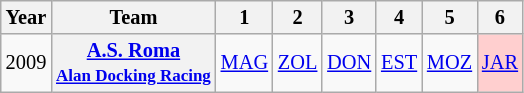<table class="wikitable" style="text-align:center; font-size:85%">
<tr>
<th>Year</th>
<th>Team</th>
<th>1</th>
<th>2</th>
<th>3</th>
<th>4</th>
<th>5</th>
<th>6</th>
</tr>
<tr>
<td>2009</td>
<th nowrap><a href='#'>A.S. Roma</a><br><small><a href='#'>Alan Docking Racing</a></small></th>
<td><a href='#'>MAG</a></td>
<td><a href='#'>ZOL</a></td>
<td><a href='#'>DON</a></td>
<td><a href='#'>EST</a></td>
<td><a href='#'>MOZ</a>  <br></td>
<td style="background:#ffcfcf;"><a href='#'>JAR</a>  <br></td>
</tr>
</table>
